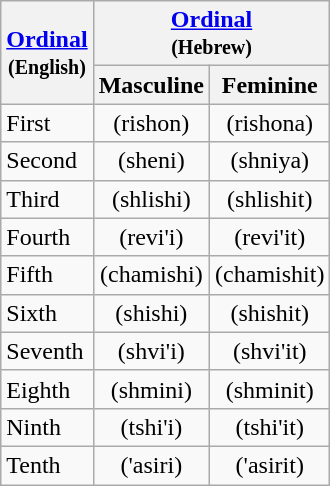<table class="wikitable">
<tr>
<th rowspan="2"><a href='#'>Ordinal</a><br><small>(English)</small></th>
<th colspan="2"><a href='#'>Ordinal</a><br><small>(Hebrew)</small></th>
</tr>
<tr>
<th>Masculine</th>
<th>Feminine</th>
</tr>
<tr>
<td>First</td>
<td align="center">(rishon) </td>
<td align="center">(rishona) </td>
</tr>
<tr>
<td>Second</td>
<td align="center">(sheni) </td>
<td align="center">(shniya) </td>
</tr>
<tr>
<td>Third</td>
<td align="center">(shlishi) </td>
<td align="center">(shlishit) </td>
</tr>
<tr>
<td>Fourth</td>
<td align="center">(revi'i) </td>
<td align="center">(revi'it) </td>
</tr>
<tr>
<td>Fifth</td>
<td align="center">(chamishi) </td>
<td align="center">(chamishit) </td>
</tr>
<tr>
<td>Sixth</td>
<td align="center">(shishi) </td>
<td align="center">(shishit) </td>
</tr>
<tr>
<td>Seventh</td>
<td align="center">(shvi'i) </td>
<td align="center">(shvi'it) </td>
</tr>
<tr>
<td>Eighth</td>
<td align="center">(shmini) </td>
<td align="center">(shminit) </td>
</tr>
<tr>
<td>Ninth</td>
<td align="center">(tshi'i) </td>
<td align="center">(tshi'it) </td>
</tr>
<tr>
<td>Tenth</td>
<td align="center">('asiri) </td>
<td align="center">('asirit) </td>
</tr>
</table>
